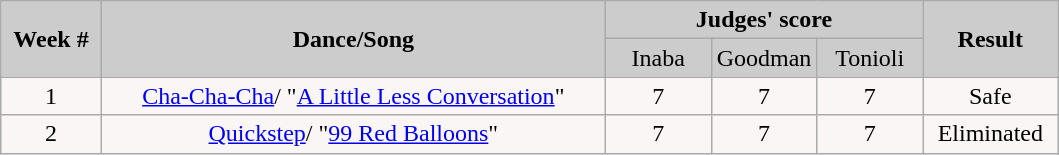<table class="wikitable" style="float:left;">
<tr style="text-align:center; background:#ccc;">
<td rowspan="2"><strong>Week #</strong></td>
<td rowspan="2"><strong>Dance/Song</strong></td>
<td colspan="3"><strong>Judges' score</strong></td>
<td rowspan="2"><strong>Result</strong></td>
</tr>
<tr style="text-align:center; background:#ccc;">
<td style="width:10%; ">Inaba</td>
<td style="width:10%; ">Goodman</td>
<td style="width:10%; ">Tonioli</td>
</tr>
<tr>
<td style="text-align:center; background:#faf6f6;">1</td>
<td style="text-align:center; background:#faf6f6;"><a href='#'>Cha-Cha-Cha</a>/ "<a href='#'>A Little Less Conversation</a>"</td>
<td style="text-align:center; background:#faf6f6;">7</td>
<td style="text-align:center; background:#faf6f6;">7</td>
<td style="text-align:center; background:#faf6f6;">7</td>
<td style="text-align:center; background:#faf6f6;">Safe</td>
</tr>
<tr>
<td style="text-align:center; background:#faf6f6;">2</td>
<td style="text-align:center; background:#faf6f6;"><a href='#'>Quickstep</a>/ "<a href='#'>99 Red Balloons</a>"</td>
<td style="text-align:center; background:#faf6f6;">7</td>
<td style="text-align:center; background:#faf6f6;">7</td>
<td style="text-align:center; background:#faf6f6;">7</td>
<td style="text-align:center; background:#faf6f6;">Eliminated</td>
</tr>
</table>
